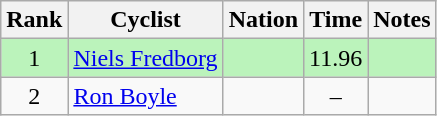<table class="wikitable sortable" style="text-align:center">
<tr>
<th>Rank</th>
<th>Cyclist</th>
<th>Nation</th>
<th>Time</th>
<th>Notes</th>
</tr>
<tr bgcolor=bbf3bb>
<td>1</td>
<td align=left data-sort-value="Fredborg, Niels"><a href='#'>Niels Fredborg</a></td>
<td align=left></td>
<td>11.96</td>
<td></td>
</tr>
<tr>
<td>2</td>
<td align=left data-sort-value="Boyle, Ron"><a href='#'>Ron Boyle</a></td>
<td align=left></td>
<td>–</td>
<td></td>
</tr>
</table>
